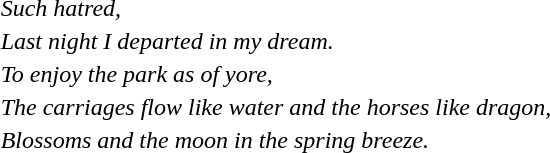<table style="margin:1em auto;">
<tr>
<td></td>
<td><em>Such hatred,</em></td>
</tr>
<tr>
<td></td>
<td><em>Last night I departed in my dream.</em></td>
</tr>
<tr>
<td class="nowrap"></td>
<td><em>To enjoy the park as of yore,</em></td>
</tr>
<tr>
<td></td>
<td><em>The carriages flow like water and the horses like dragon,</em></td>
</tr>
<tr>
<td></td>
<td><em>Blossoms and the moon in the spring breeze.</em></td>
</tr>
</table>
